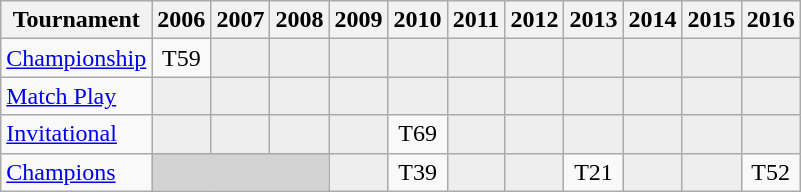<table class="wikitable" style="text-align:center;">
<tr>
<th>Tournament</th>
<th>2006</th>
<th>2007</th>
<th>2008</th>
<th>2009</th>
<th>2010</th>
<th>2011</th>
<th>2012</th>
<th>2013</th>
<th>2014</th>
<th>2015</th>
<th>2016</th>
</tr>
<tr>
<td align="left"><a href='#'>Championship</a></td>
<td>T59</td>
<td style="background:#eeeeee;"></td>
<td style="background:#eeeeee;"></td>
<td style="background:#eeeeee;"></td>
<td style="background:#eeeeee;"></td>
<td style="background:#eeeeee;"></td>
<td style="background:#eeeeee;"></td>
<td style="background:#eeeeee;"></td>
<td style="background:#eeeeee;"></td>
<td style="background:#eeeeee;"></td>
<td style="background:#eeeeee;"></td>
</tr>
<tr>
<td align="left"><a href='#'>Match Play</a></td>
<td style="background:#eeeeee;"></td>
<td style="background:#eeeeee;"></td>
<td style="background:#eeeeee;"></td>
<td style="background:#eeeeee;"></td>
<td style="background:#eeeeee;"></td>
<td style="background:#eeeeee;"></td>
<td style="background:#eeeeee;"></td>
<td style="background:#eeeeee;"></td>
<td style="background:#eeeeee;"></td>
<td style="background:#eeeeee;"></td>
<td style="background:#eeeeee;"></td>
</tr>
<tr>
<td align="left"><a href='#'>Invitational</a></td>
<td style="background:#eeeeee;"></td>
<td style="background:#eeeeee;"></td>
<td style="background:#eeeeee;"></td>
<td style="background:#eeeeee;"></td>
<td>T69</td>
<td style="background:#eeeeee;"></td>
<td style="background:#eeeeee;"></td>
<td style="background:#eeeeee;"></td>
<td style="background:#eeeeee;"></td>
<td style="background:#eeeeee;"></td>
<td style="background:#eeeeee;"></td>
</tr>
<tr>
<td align="left"><a href='#'>Champions</a></td>
<td style="background:#D3D3D3;" colspan=3></td>
<td style="background:#eeeeee;"></td>
<td>T39</td>
<td style="background:#eeeeee;"></td>
<td style="background:#eeeeee;"></td>
<td>T21</td>
<td style="background:#eeeeee;"></td>
<td style="background:#eeeeee;"></td>
<td>T52</td>
</tr>
</table>
